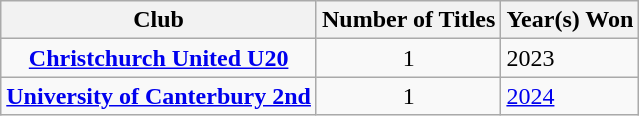<table class="wikitable sortable">
<tr>
<th>Club</th>
<th>Number of Titles</th>
<th>Year(s) Won</th>
</tr>
<tr>
<td align="center"><strong><a href='#'>Christchurch United U20</a></strong></td>
<td align="center">1</td>
<td>2023</td>
</tr>
<tr>
<td align="center"><strong><a href='#'>University of Canterbury 2nd</a></strong></td>
<td align="center">1</td>
<td><a href='#'>2024</a></td>
</tr>
</table>
